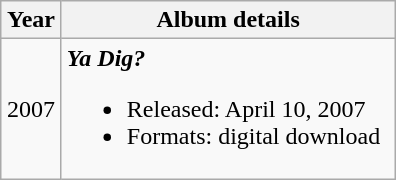<table class="wikitable">
<tr>
<th style="width:33px;">Year</th>
<th style="width:215px;">Album details</th>
</tr>
<tr>
<td style="text-align:center;">2007</td>
<td><strong><em>Ya Dig?</em></strong><br><ul><li>Released: April 10, 2007</li><li>Formats: digital download</li></ul></td>
</tr>
</table>
